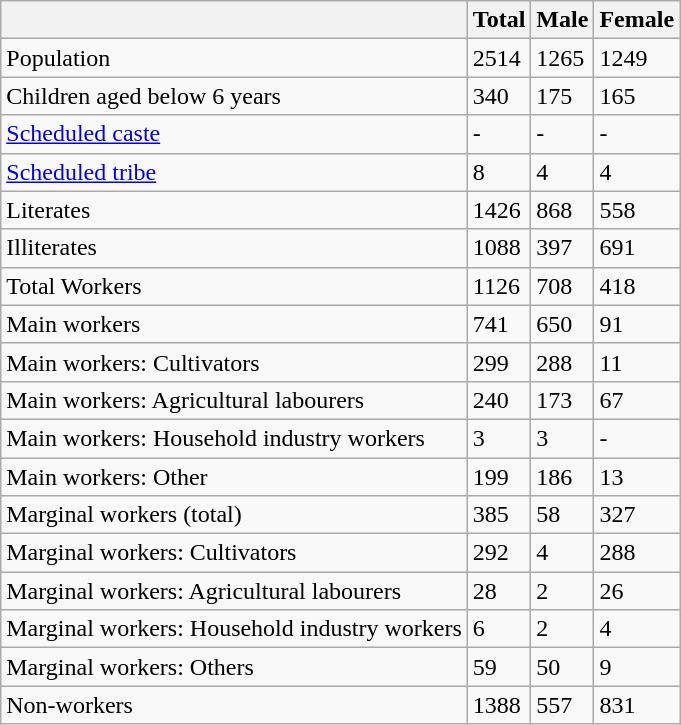<table class="wikitable sortable">
<tr>
<th></th>
<th>Total</th>
<th>Male</th>
<th>Female</th>
</tr>
<tr>
<td>Population</td>
<td>2514</td>
<td>1265</td>
<td>1249</td>
</tr>
<tr>
<td>Children aged below 6 years</td>
<td>340</td>
<td>175</td>
<td>165</td>
</tr>
<tr>
<td><a href='#'>Scheduled caste</a></td>
<td>-</td>
<td>-</td>
<td>-</td>
</tr>
<tr>
<td><a href='#'>Scheduled tribe</a></td>
<td>8</td>
<td>4</td>
<td>4</td>
</tr>
<tr>
<td>Literates</td>
<td>1426</td>
<td>868</td>
<td>558</td>
</tr>
<tr>
<td>Illiterates</td>
<td>1088</td>
<td>397</td>
<td>691</td>
</tr>
<tr>
<td>Total Workers</td>
<td>1126</td>
<td>708</td>
<td>418</td>
</tr>
<tr>
<td>Main workers</td>
<td>741</td>
<td>650</td>
<td>91</td>
</tr>
<tr>
<td>Main workers: Cultivators</td>
<td>299</td>
<td>288</td>
<td>11</td>
</tr>
<tr>
<td>Main workers: Agricultural labourers</td>
<td>240</td>
<td>173</td>
<td>67</td>
</tr>
<tr>
<td>Main workers: Household industry workers</td>
<td>3</td>
<td>3</td>
<td>-</td>
</tr>
<tr>
<td>Main workers: Other</td>
<td>199</td>
<td>186</td>
<td>13</td>
</tr>
<tr>
<td>Marginal workers (total)</td>
<td>385</td>
<td>58</td>
<td>327</td>
</tr>
<tr>
<td>Marginal workers: Cultivators</td>
<td>292</td>
<td>4</td>
<td>288</td>
</tr>
<tr>
<td>Marginal workers: Agricultural labourers</td>
<td>28</td>
<td>2</td>
<td>26</td>
</tr>
<tr>
<td>Marginal workers: Household industry workers</td>
<td>6</td>
<td>2</td>
<td>4</td>
</tr>
<tr>
<td>Marginal workers: Others</td>
<td>59</td>
<td>50</td>
<td>9</td>
</tr>
<tr>
<td>Non-workers</td>
<td>1388</td>
<td>557</td>
<td>831</td>
</tr>
</table>
